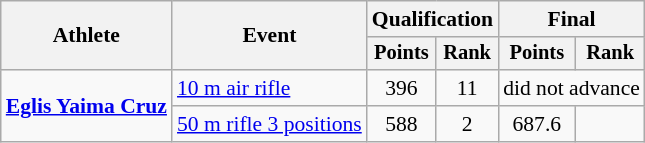<table class="wikitable" style="font-size:90%">
<tr>
<th rowspan="2">Athlete</th>
<th rowspan="2">Event</th>
<th colspan=2>Qualification</th>
<th colspan=2>Final</th>
</tr>
<tr style="font-size:95%">
<th>Points</th>
<th>Rank</th>
<th>Points</th>
<th>Rank</th>
</tr>
<tr align=center>
<td align=left rowspan=2><strong><a href='#'>Eglis Yaima Cruz</a></strong></td>
<td align=left><a href='#'>10 m air rifle</a></td>
<td>396</td>
<td>11</td>
<td colspan=2>did not advance</td>
</tr>
<tr align=center>
<td align=left><a href='#'>50 m rifle 3 positions</a></td>
<td>588</td>
<td>2</td>
<td>687.6</td>
<td></td>
</tr>
</table>
